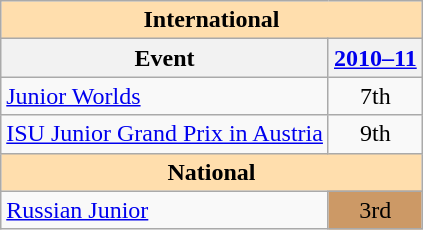<table class="wikitable" style="text-align:center">
<tr>
<th style="background-color: #ffdead; " colspan=2 align=center><strong>International</strong></th>
</tr>
<tr>
<th>Event</th>
<th><a href='#'>2010–11</a></th>
</tr>
<tr>
<td align=left><a href='#'>Junior Worlds</a></td>
<td>7th</td>
</tr>
<tr>
<td align=left><a href='#'>ISU Junior Grand Prix in Austria</a></td>
<td>9th</td>
</tr>
<tr>
<th style="background-color: #ffdead; " colspan=2 align=center><strong>National</strong></th>
</tr>
<tr>
<td align=left><a href='#'>Russian Junior</a></td>
<td bgcolor=cc9966>3rd</td>
</tr>
</table>
